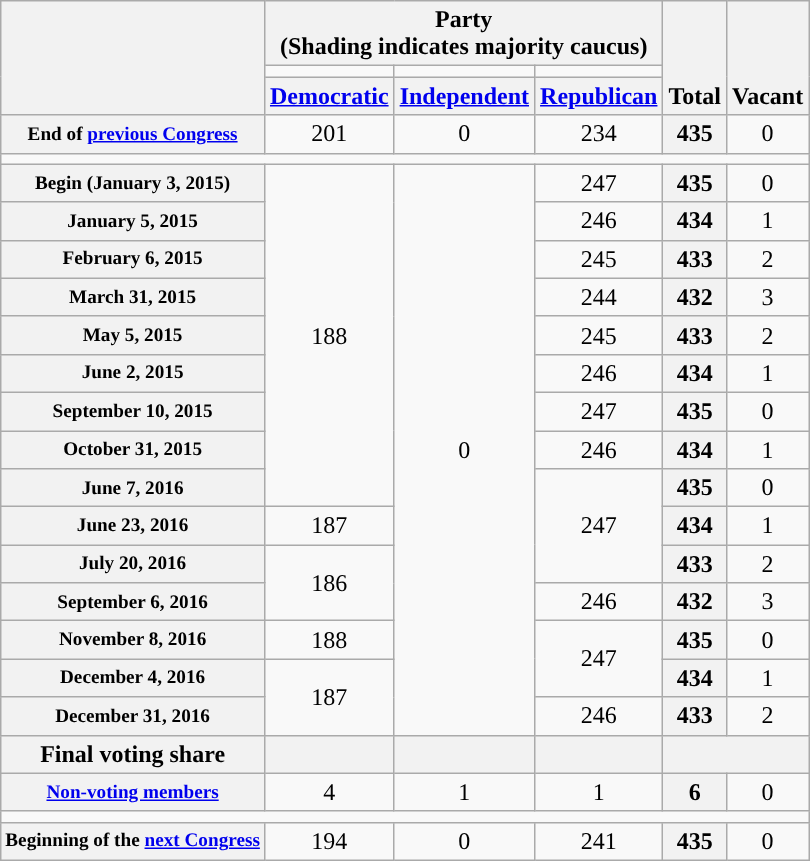<table class=wikitable style="text-align:center">
<tr style="vertical-align:bottom">
<th rowspan=3></th>
<th colspan=3>Party <div>(Shading indicates majority caucus)</div></th>
<th rowspan=3>Total</th>
<th rowspan=3>Vacant</th>
</tr>
<tr style="height:5px">
<td style="background-color:"></td>
<td style="background-color:"></td>
<td style="background-color:"></td>
</tr>
<tr>
<th><a href='#'>Democratic</a></th>
<th><a href='#'>Independent</a></th>
<th><a href='#'>Republican</a></th>
</tr>
<tr>
<th style="font-size:80%">End of <a href='#'>previous Congress</a></th>
<td>201</td>
<td>0</td>
<td>234</td>
<th>435</th>
<td>0</td>
</tr>
<tr>
<td colspan=6></td>
</tr>
<tr>
<th style="font-size:80%">Begin (January 3, 2015)</th>
<td rowspan=9>188</td>
<td rowspan=15>0</td>
<td>247</td>
<th>435</th>
<td>0</td>
</tr>
<tr>
<th style="font-size:80%">January 5, 2015</th>
<td>246</td>
<th>434</th>
<td>1</td>
</tr>
<tr>
<th style="font-size:80%">February 6, 2015</th>
<td>245</td>
<th>433</th>
<td>2</td>
</tr>
<tr>
<th style="font-size:80%">March 31, 2015</th>
<td>244</td>
<th>432</th>
<td>3</td>
</tr>
<tr>
<th style="font-size:80%">May 5, 2015</th>
<td>245</td>
<th>433</th>
<td>2</td>
</tr>
<tr>
<th style="font-size:80%">June 2, 2015</th>
<td>246</td>
<th>434</th>
<td>1</td>
</tr>
<tr>
<th style="font-size:80%">September 10, 2015</th>
<td>247</td>
<th>435</th>
<td>0</td>
</tr>
<tr>
<th style="font-size:80%">October 31, 2015</th>
<td>246</td>
<th>434</th>
<td>1</td>
</tr>
<tr>
<th style="font-size:80%">June 7, 2016</th>
<td rowspan=3 >247</td>
<th>435</th>
<td>0</td>
</tr>
<tr>
<th style="font-size:80%">June 23, 2016</th>
<td>187</td>
<th>434</th>
<td>1</td>
</tr>
<tr>
<th style="font-size:80%">July 20, 2016</th>
<td rowspan=2>186</td>
<th>433</th>
<td>2</td>
</tr>
<tr>
<th style="font-size:80%">September 6, 2016</th>
<td>246</td>
<th>432</th>
<td>3</td>
</tr>
<tr>
<th style="font-size:80%">November 8, 2016</th>
<td>188</td>
<td rowspan=2 >247</td>
<th>435</th>
<td>0</td>
</tr>
<tr>
<th style="font-size:80%">December 4, 2016</th>
<td rowspan=2>187</td>
<th>434</th>
<td>1</td>
</tr>
<tr>
<th style="font-size:80%">December 31, 2016</th>
<td>246</td>
<th>433</th>
<td>2</td>
</tr>
<tr>
<th>Final voting share</th>
<th></th>
<th></th>
<th></th>
<th colspan=2></th>
</tr>
<tr>
<th style=font-size:80%><a href='#'>Non-voting members</a></th>
<td>4</td>
<td>1</td>
<td>1</td>
<th>6</th>
<td>0</td>
</tr>
<tr>
<td colspan=6></td>
</tr>
<tr>
<th style="white-space:nowrap; font-size:80%">Beginning of the <a href='#'>next Congress</a></th>
<td>194</td>
<td>0</td>
<td>241</td>
<th>435</th>
<td>0</td>
</tr>
</table>
